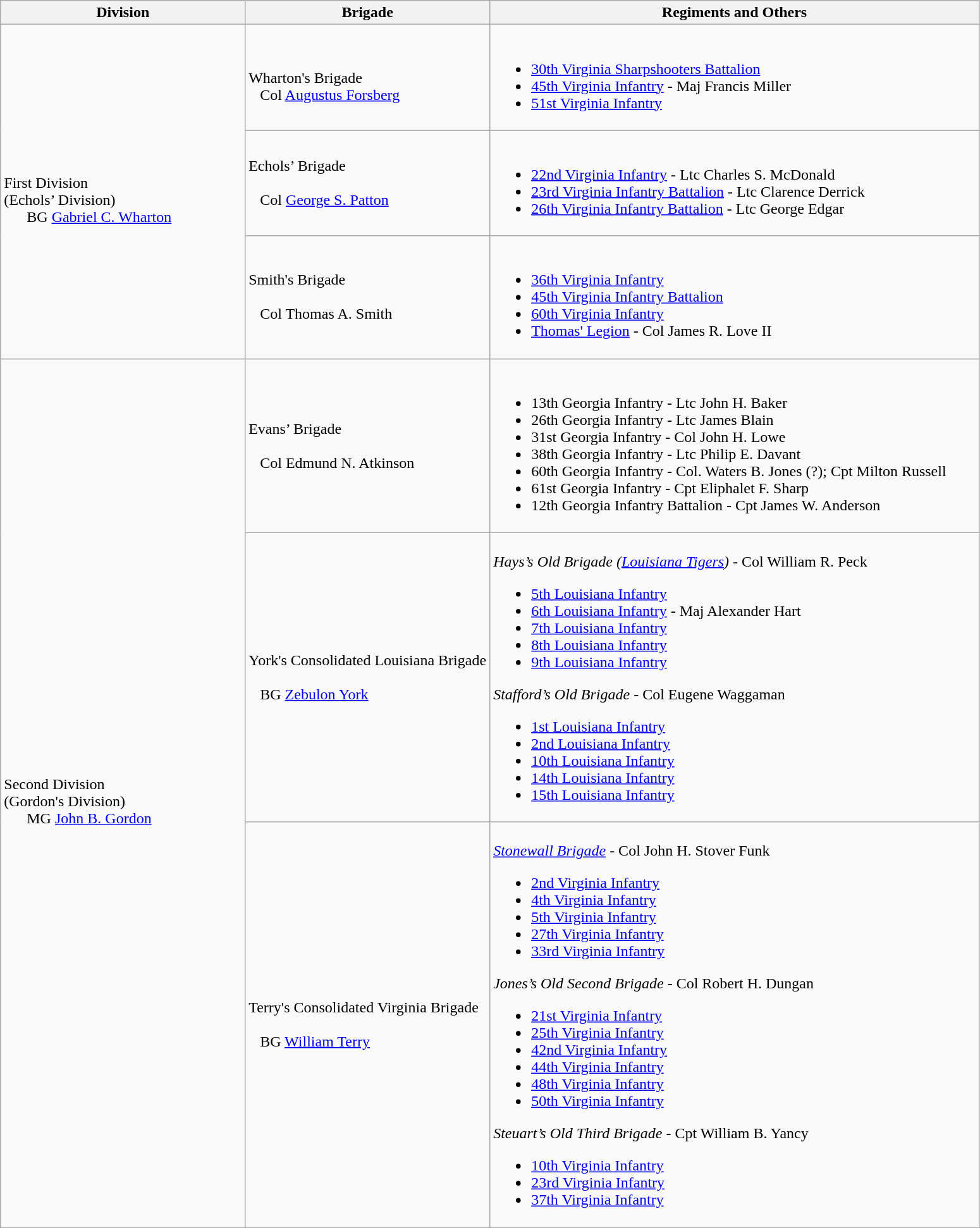<table class="wikitable">
<tr>
<th width=25%>Division</th>
<th width=25%>Brigade</th>
<th>Regiments and Others</th>
</tr>
<tr>
<td rowspan= 3><br>First Division
<br>(Echols’ Division)
<br>     
BG <a href='#'>Gabriel C. Wharton</a></td>
<td><br>Wharton's Brigade
<br>  
Col <a href='#'>Augustus Forsberg</a></td>
<td><br><ul><li><a href='#'>30th Virginia Sharpshooters Battalion</a></li><li><a href='#'>45th Virginia Infantry</a> - Maj Francis Miller</li><li><a href='#'>51st Virginia Infantry</a></li></ul></td>
</tr>
<tr>
<td>Echols’ Brigade<br><br>  
Col <a href='#'>George S. Patton</a></td>
<td><br><ul><li><a href='#'>22nd Virginia Infantry</a> - Ltc Charles S. McDonald</li><li><a href='#'>23rd Virginia Infantry Battalion</a> - Ltc Clarence Derrick</li><li><a href='#'>26th Virginia Infantry Battalion</a> - Ltc George Edgar</li></ul></td>
</tr>
<tr>
<td>Smith's Brigade<br><br>  
Col Thomas A. Smith</td>
<td><br><ul><li><a href='#'>36th Virginia Infantry</a></li><li><a href='#'>45th Virginia Infantry Battalion</a></li><li><a href='#'>60th Virginia Infantry</a></li><li><a href='#'>Thomas' Legion</a> - Col James R. Love II</li></ul></td>
</tr>
<tr>
<td rowspan= 3><br>Second Division
<br>(Gordon's Division)
<br>     
MG <a href='#'>John B. Gordon</a></td>
<td>Evans’ Brigade<br><br>  
Col Edmund N. Atkinson</td>
<td><br><ul><li>13th Georgia Infantry - Ltc John H. Baker</li><li>26th Georgia Infantry - Ltc James Blain</li><li>31st Georgia Infantry - Col John H. Lowe</li><li>38th Georgia Infantry - Ltc Philip E. Davant </li><li>60th Georgia Infantry - Col. Waters B. Jones (?); Cpt Milton Russell</li><li>61st Georgia Infantry - Cpt Eliphalet F. Sharp </li><li>12th Georgia Infantry Battalion - Cpt James W. Anderson</li></ul></td>
</tr>
<tr>
<td>York's Consolidated Louisiana Brigade<br><br>  
BG <a href='#'>Zebulon York</a></td>
<td><br><em>Hays’s Old Brigade (<a href='#'>Louisiana Tigers</a>) </em> - Col William R. Peck<ul><li><a href='#'>5th Louisiana Infantry</a></li><li><a href='#'>6th Louisiana Infantry</a> - Maj Alexander Hart</li><li><a href='#'>7th Louisiana Infantry</a></li><li><a href='#'>8th Louisiana Infantry</a></li><li><a href='#'>9th Louisiana Infantry</a></li></ul><em>Stafford’s Old Brigade</em> - Col Eugene Waggaman<ul><li><a href='#'>1st Louisiana Infantry</a></li><li><a href='#'>2nd Louisiana Infantry</a></li><li><a href='#'>10th Louisiana Infantry</a></li><li><a href='#'>14th Louisiana Infantry</a></li><li><a href='#'>15th Louisiana Infantry</a></li></ul></td>
</tr>
<tr>
<td>Terry's Consolidated Virginia Brigade<br><br>  
BG <a href='#'>William Terry</a></td>
<td><br><em><a href='#'>Stonewall Brigade</a></em> - Col John H. Stover Funk<ul><li><a href='#'>2nd Virginia Infantry</a></li><li><a href='#'>4th Virginia Infantry</a></li><li><a href='#'>5th Virginia Infantry</a></li><li><a href='#'>27th Virginia Infantry</a></li><li><a href='#'>33rd Virginia Infantry</a></li></ul><em>Jones’s Old Second Brigade</em> - Col Robert H. Dungan<ul><li><a href='#'>21st Virginia Infantry</a></li><li><a href='#'>25th Virginia Infantry</a></li><li><a href='#'>42nd Virginia Infantry</a></li><li><a href='#'>44th Virginia Infantry</a></li><li><a href='#'>48th Virginia Infantry</a></li><li><a href='#'>50th Virginia Infantry</a></li></ul><em>Steuart’s Old Third Brigade</em> - Cpt William B. Yancy <ul><li><a href='#'>10th Virginia Infantry</a></li><li><a href='#'>23rd Virginia Infantry</a></li><li><a href='#'>37th Virginia Infantry</a></li></ul></td>
</tr>
<tr>
</tr>
</table>
